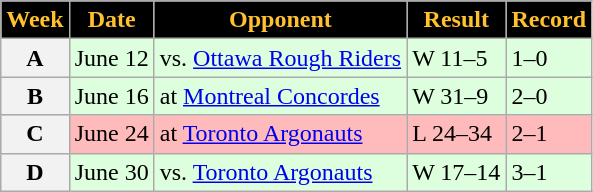<table class="wikitable sortable">
<tr>
<th style="background:black;color:#FFC12D;">Week</th>
<th style="background:black;color:#FFC12D;">Date</th>
<th style="background:black;color:#FFC12D;">Opponent</th>
<th style="background:black;color:#FFC12D;">Result</th>
<th style="background:black;color:#FFC12D;">Record</th>
</tr>
<tr style="background:#ddffdd">
<th>A</th>
<td>June 12</td>
<td>vs. <a href='#'>Ottawa Rough Riders</a></td>
<td>W 11–5</td>
<td>1–0</td>
</tr>
<tr style="background:#ddffdd">
<th>B</th>
<td>June 16</td>
<td>at <a href='#'>Montreal Concordes</a></td>
<td>W 31–9</td>
<td>2–0</td>
</tr>
<tr style="background:#ffbbbb">
<th>C</th>
<td>June 24</td>
<td>at <a href='#'>Toronto Argonauts</a></td>
<td>L 24–34</td>
<td>2–1</td>
</tr>
<tr style="background:#ddffdd">
<th>D</th>
<td>June 30</td>
<td>vs. <a href='#'>Toronto Argonauts</a></td>
<td>W 17–14</td>
<td>3–1</td>
</tr>
</table>
